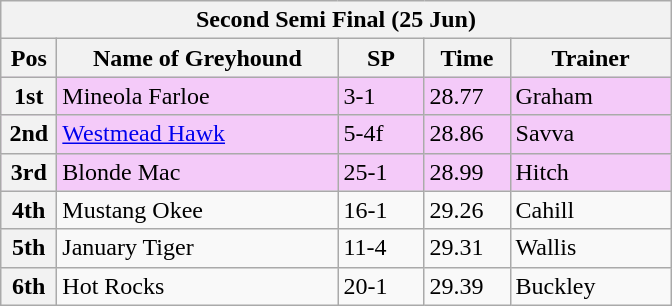<table class="wikitable">
<tr>
<th colspan="6">Second Semi Final (25 Jun)</th>
</tr>
<tr>
<th width=30>Pos</th>
<th width=180>Name of Greyhound</th>
<th width=50>SP</th>
<th width=50>Time</th>
<th width=100>Trainer</th>
</tr>
<tr style="background: #f4caf9;">
<th>1st</th>
<td>Mineola Farloe</td>
<td>3-1</td>
<td>28.77</td>
<td>Graham</td>
</tr>
<tr style="background: #f4caf9;">
<th>2nd</th>
<td><a href='#'>Westmead Hawk</a></td>
<td>5-4f</td>
<td>28.86</td>
<td>Savva</td>
</tr>
<tr style="background: #f4caf9;">
<th>3rd</th>
<td>Blonde Mac</td>
<td>25-1</td>
<td>28.99</td>
<td>Hitch</td>
</tr>
<tr>
<th>4th</th>
<td>Mustang Okee</td>
<td>16-1</td>
<td>29.26</td>
<td>Cahill</td>
</tr>
<tr>
<th>5th</th>
<td>January Tiger</td>
<td>11-4</td>
<td>29.31</td>
<td>Wallis</td>
</tr>
<tr>
<th>6th</th>
<td>Hot Rocks</td>
<td>20-1</td>
<td>29.39</td>
<td>Buckley</td>
</tr>
</table>
